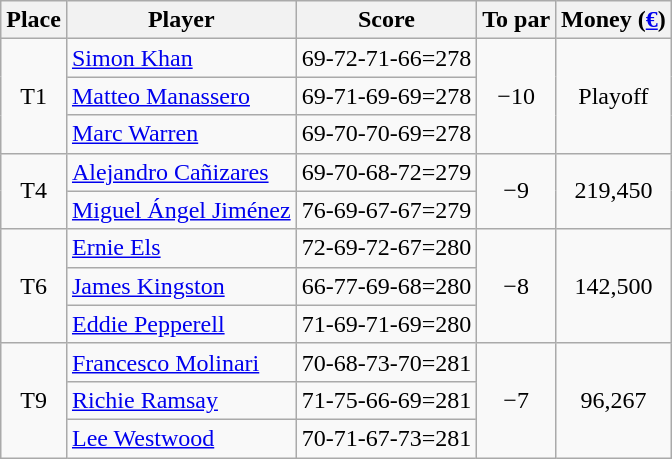<table class="wikitable">
<tr>
<th>Place</th>
<th>Player</th>
<th>Score</th>
<th>To par</th>
<th>Money (<a href='#'>€</a>)</th>
</tr>
<tr>
<td align=center rowspan=3>T1</td>
<td> <a href='#'>Simon Khan</a></td>
<td>69-72-71-66=278</td>
<td align=center rowspan=3>−10</td>
<td align=center rowspan=3>Playoff</td>
</tr>
<tr>
<td> <a href='#'>Matteo Manassero</a></td>
<td>69-71-69-69=278</td>
</tr>
<tr>
<td> <a href='#'>Marc Warren</a></td>
<td align=center>69-70-70-69=278</td>
</tr>
<tr>
<td align=center rowspan=2>T4</td>
<td> <a href='#'>Alejandro Cañizares</a></td>
<td>69-70-68-72=279</td>
<td align=center rowspan=2>−9</td>
<td align=center rowspan=2>219,450</td>
</tr>
<tr>
<td> <a href='#'>Miguel Ángel Jiménez</a></td>
<td>76-69-67-67=279</td>
</tr>
<tr>
<td align=center rowspan=3>T6</td>
<td> <a href='#'>Ernie Els</a></td>
<td>72-69-72-67=280</td>
<td align=center rowspan=3>−8</td>
<td align=center rowspan=3>142,500</td>
</tr>
<tr>
<td> <a href='#'>James Kingston</a></td>
<td>66-77-69-68=280</td>
</tr>
<tr>
<td> <a href='#'>Eddie Pepperell</a></td>
<td>71-69-71-69=280</td>
</tr>
<tr>
<td align=center rowspan=3>T9</td>
<td> <a href='#'>Francesco Molinari</a></td>
<td>70-68-73-70=281</td>
<td align=center rowspan=3>−7</td>
<td align=center rowspan=3>96,267</td>
</tr>
<tr>
<td> <a href='#'>Richie Ramsay</a></td>
<td>71-75-66-69=281</td>
</tr>
<tr>
<td> <a href='#'>Lee Westwood</a></td>
<td>70-71-67-73=281</td>
</tr>
</table>
